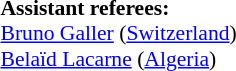<table width=50% style="font-size: 90%">
<tr>
<td><br><strong>Assistant referees:</strong>
<br><a href='#'>Bruno Galler</a> (<a href='#'>Switzerland</a>)
<br><a href='#'>Belaïd Lacarne</a> (<a href='#'>Algeria</a>)</td>
</tr>
</table>
